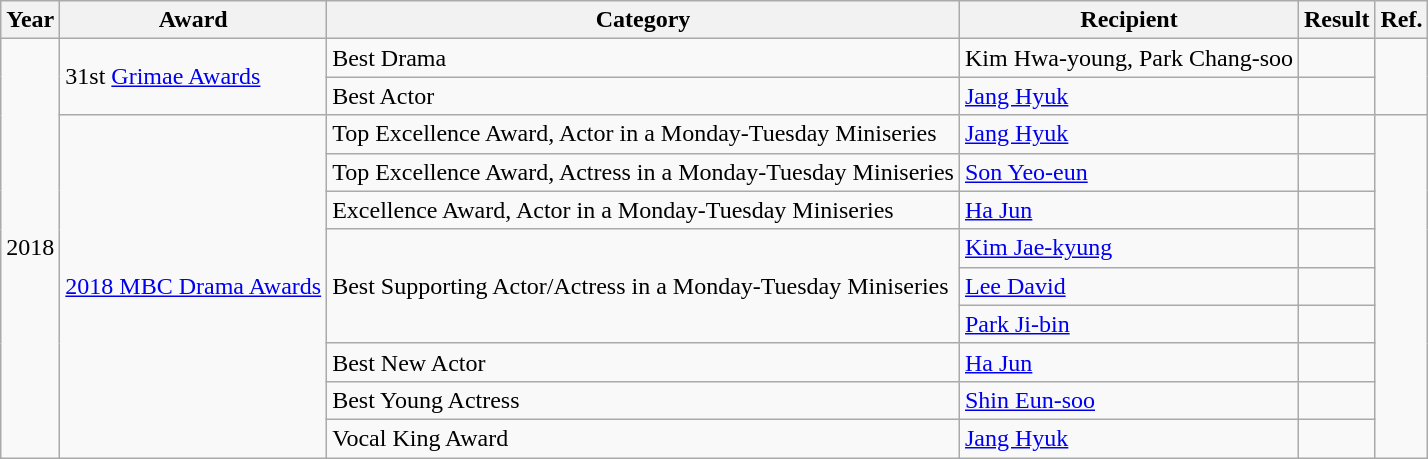<table class="wikitable">
<tr>
<th>Year</th>
<th>Award</th>
<th>Category</th>
<th>Recipient</th>
<th>Result</th>
<th>Ref.</th>
</tr>
<tr>
<td rowspan="20">2018</td>
<td rowspan="2">31st <a href='#'>Grimae Awards</a></td>
<td>Best Drama</td>
<td>Kim Hwa-young, Park Chang-soo</td>
<td></td>
<td rowspan=2></td>
</tr>
<tr>
<td>Best Actor</td>
<td><a href='#'>Jang Hyuk</a></td>
<td></td>
</tr>
<tr>
<td rowspan=9><a href='#'>2018 MBC Drama Awards</a></td>
<td>Top Excellence Award, Actor in a Monday-Tuesday Miniseries</td>
<td><a href='#'>Jang Hyuk</a></td>
<td></td>
<td rowspan=9></td>
</tr>
<tr>
<td>Top Excellence Award, Actress in a Monday-Tuesday Miniseries</td>
<td><a href='#'>Son Yeo-eun</a></td>
<td></td>
</tr>
<tr>
<td>Excellence Award, Actor in a Monday-Tuesday Miniseries</td>
<td><a href='#'>Ha Jun</a></td>
<td></td>
</tr>
<tr>
<td rowspan=3>Best Supporting Actor/Actress in a Monday-Tuesday Miniseries</td>
<td><a href='#'>Kim Jae-kyung</a></td>
<td></td>
</tr>
<tr>
<td><a href='#'>Lee David</a></td>
<td></td>
</tr>
<tr>
<td><a href='#'>Park Ji-bin</a></td>
<td></td>
</tr>
<tr>
<td>Best New Actor</td>
<td><a href='#'>Ha Jun</a></td>
<td></td>
</tr>
<tr>
<td>Best Young Actress</td>
<td><a href='#'>Shin Eun-soo</a></td>
<td></td>
</tr>
<tr>
<td>Vocal King Award</td>
<td><a href='#'>Jang Hyuk</a></td>
<td></td>
</tr>
</table>
